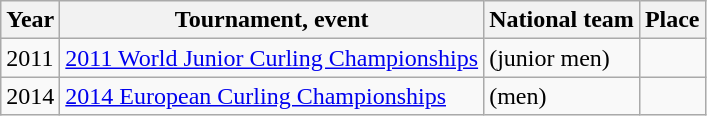<table class="wikitable">
<tr>
<th scope="col">Year</th>
<th scope="col">Tournament, event</th>
<th scope="col">National team</th>
<th scope="col">Place</th>
</tr>
<tr>
<td>2011</td>
<td><a href='#'>2011 World Junior Curling Championships</a></td>
<td> (junior men)</td>
<td></td>
</tr>
<tr>
<td>2014</td>
<td><a href='#'>2014 European Curling Championships</a></td>
<td> (men)</td>
<td></td>
</tr>
</table>
